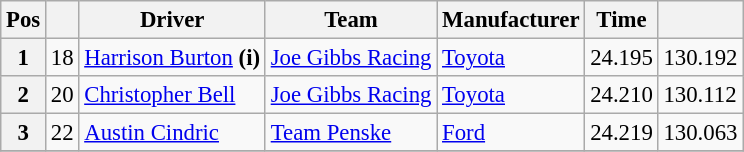<table class="wikitable" style="font-size:95%">
<tr>
<th>Pos</th>
<th></th>
<th>Driver</th>
<th>Team</th>
<th>Manufacturer</th>
<th>Time</th>
<th></th>
</tr>
<tr>
<th>1</th>
<td>18</td>
<td><a href='#'>Harrison Burton</a> <strong>(i)</strong></td>
<td><a href='#'>Joe Gibbs Racing</a></td>
<td><a href='#'>Toyota</a></td>
<td>24.195</td>
<td>130.192</td>
</tr>
<tr>
<th>2</th>
<td>20</td>
<td><a href='#'>Christopher Bell</a></td>
<td><a href='#'>Joe Gibbs Racing</a></td>
<td><a href='#'>Toyota</a></td>
<td>24.210</td>
<td>130.112</td>
</tr>
<tr>
<th>3</th>
<td>22</td>
<td><a href='#'>Austin Cindric</a></td>
<td><a href='#'>Team Penske</a></td>
<td><a href='#'>Ford</a></td>
<td>24.219</td>
<td>130.063</td>
</tr>
<tr>
</tr>
</table>
